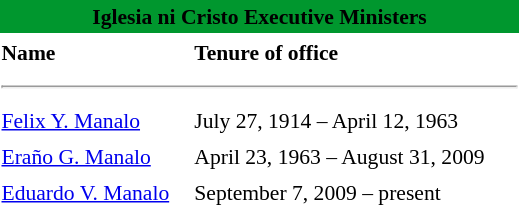<table class="toccolours" style="float:right; margin-left:1em; font-size:90%; line-height:1.4em; width:350px;">
<tr>
<th colspan="2" style="text-align:center; background:#00972e;"><span><strong>Iglesia ni Cristo Executive Ministers</strong></span></th>
</tr>
<tr>
<td><strong>Name</strong></td>
<td><strong>Tenure of office</strong></td>
</tr>
<tr>
<td colspan="2"><hr></td>
</tr>
<tr>
<td><a href='#'>Felix Y. Manalo</a></td>
<td>July 27, 1914 – April 12, 1963</td>
</tr>
<tr>
<td><a href='#'>Eraño G. Manalo</a></td>
<td>April 23, 1963 – August 31, 2009</td>
</tr>
<tr>
<td><a href='#'>Eduardo V. Manalo</a></td>
<td>September 7, 2009 – present</td>
</tr>
</table>
